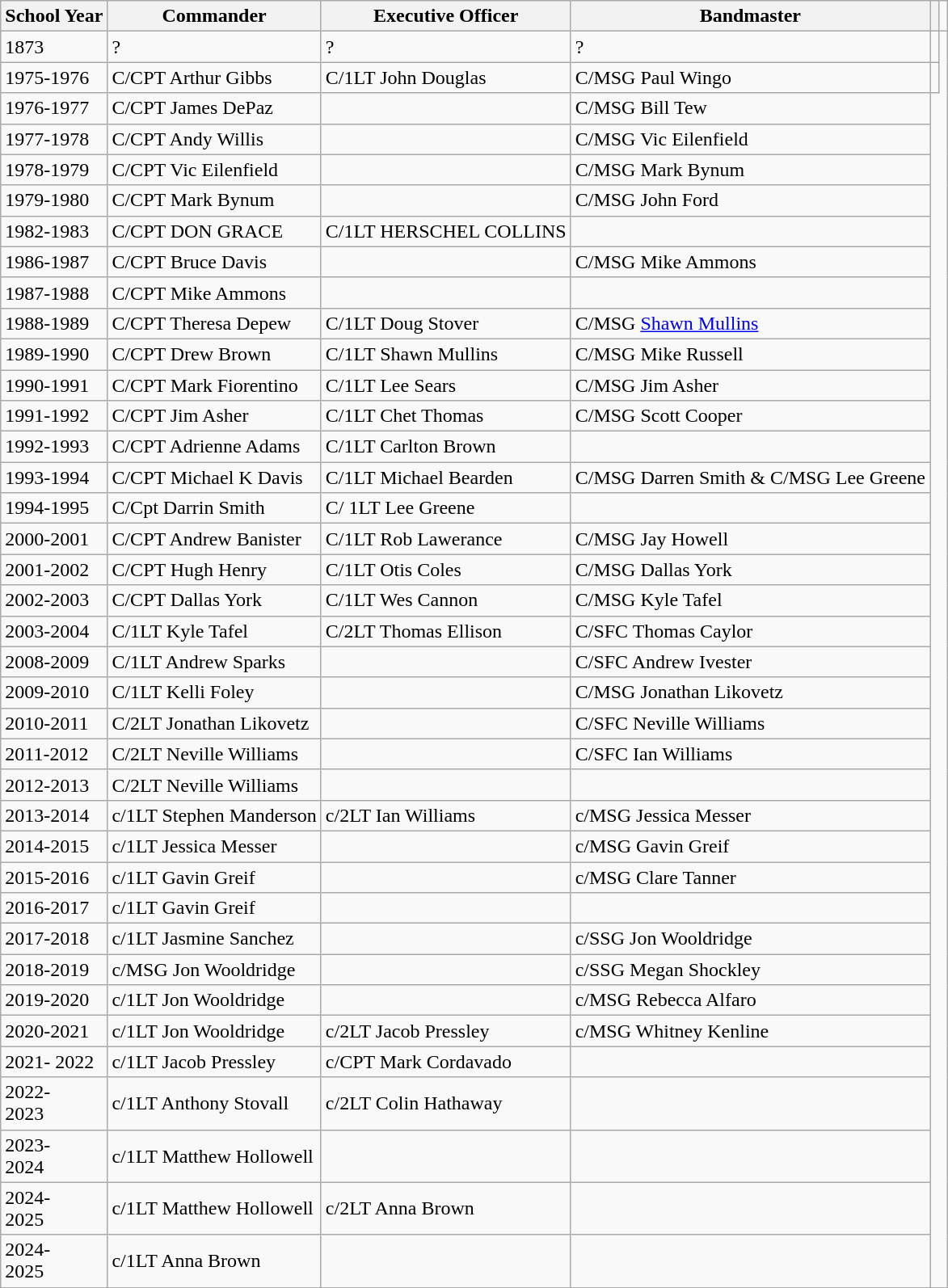<table class="wikitable">
<tr>
<th>School Year</th>
<th>Commander</th>
<th>Executive Officer</th>
<th>Bandmaster</th>
<th></th>
<td></td>
</tr>
<tr>
<td>1873</td>
<td>?</td>
<td>?</td>
<td>?</td>
<td></td>
</tr>
<tr>
<td>1975-1976</td>
<td>C/CPT Arthur Gibbs</td>
<td>C/1LT John Douglas</td>
<td>C/MSG Paul Wingo</td>
<td></td>
</tr>
<tr>
<td>1976-1977</td>
<td>C/CPT James DePaz</td>
<td></td>
<td>C/MSG Bill Tew</td>
</tr>
<tr>
<td>1977-1978</td>
<td>C/CPT Andy Willis</td>
<td></td>
<td>C/MSG Vic Eilenfield</td>
</tr>
<tr>
<td>1978-1979</td>
<td>C/CPT Vic Eilenfield</td>
<td></td>
<td>C/MSG Mark Bynum</td>
</tr>
<tr>
<td>1979-1980</td>
<td>C/CPT Mark Bynum</td>
<td></td>
<td>C/MSG John Ford</td>
</tr>
<tr>
<td>1982-1983</td>
<td>C/CPT DON GRACE</td>
<td>C/1LT HERSCHEL COLLINS</td>
<td></td>
</tr>
<tr>
<td>1986-1987</td>
<td>C/CPT Bruce Davis</td>
<td></td>
<td>C/MSG Mike Ammons</td>
</tr>
<tr>
<td>1987-1988</td>
<td>C/CPT Mike Ammons</td>
<td></td>
<td></td>
</tr>
<tr>
<td>1988-1989</td>
<td>C/CPT Theresa Depew</td>
<td>C/1LT Doug Stover</td>
<td>C/MSG <a href='#'>Shawn Mullins</a></td>
</tr>
<tr>
<td>1989-1990</td>
<td>C/CPT Drew Brown</td>
<td>C/1LT Shawn Mullins</td>
<td>C/MSG Mike Russell</td>
</tr>
<tr>
<td>1990-1991</td>
<td>C/CPT Mark Fiorentino</td>
<td>C/1LT Lee Sears</td>
<td>C/MSG Jim Asher</td>
</tr>
<tr>
<td>1991-1992</td>
<td>C/CPT Jim Asher</td>
<td>C/1LT Chet Thomas</td>
<td>C/MSG Scott Cooper</td>
</tr>
<tr>
<td>1992-1993</td>
<td>C/CPT Adrienne Adams</td>
<td>C/1LT Carlton Brown</td>
<td></td>
</tr>
<tr>
<td>1993-1994</td>
<td>C/CPT Michael K Davis</td>
<td>C/1LT Michael Bearden</td>
<td>C/MSG Darren Smith & C/MSG Lee Greene</td>
</tr>
<tr>
<td>1994-1995</td>
<td>C/Cpt Darrin Smith</td>
<td>C/ 1LT Lee Greene</td>
<td></td>
</tr>
<tr>
<td>2000-2001</td>
<td>C/CPT Andrew Banister</td>
<td>C/1LT Rob Lawerance</td>
<td>C/MSG Jay Howell</td>
</tr>
<tr>
<td>2001-2002</td>
<td>C/CPT Hugh Henry</td>
<td>C/1LT Otis Coles</td>
<td>C/MSG Dallas York</td>
</tr>
<tr>
<td>2002-2003</td>
<td>C/CPT Dallas York</td>
<td>C/1LT Wes Cannon</td>
<td>C/MSG Kyle Tafel</td>
</tr>
<tr>
<td>2003-2004</td>
<td>C/1LT Kyle Tafel</td>
<td>C/2LT Thomas Ellison</td>
<td>C/SFC Thomas Caylor</td>
</tr>
<tr 2007-2008 || C/1LT Andrew McKenzie || || C/SFC Andrew Sparks>
<td>2008-2009</td>
<td>C/1LT Andrew Sparks</td>
<td></td>
<td>C/SFC Andrew Ivester</td>
</tr>
<tr>
<td>2009-2010</td>
<td>C/1LT Kelli Foley</td>
<td></td>
<td>C/MSG Jonathan Likovetz</td>
</tr>
<tr>
<td>2010-2011</td>
<td>C/2LT Jonathan Likovetz</td>
<td></td>
<td>C/SFC Neville Williams</td>
</tr>
<tr>
<td>2011-2012</td>
<td>C/2LT Neville Williams</td>
<td></td>
<td>C/SFC Ian Williams</td>
</tr>
<tr>
<td>2012-2013</td>
<td>C/2LT Neville Williams</td>
<td></td>
<td></td>
</tr>
<tr>
<td>2013-2014</td>
<td>c/1LT Stephen Manderson</td>
<td>c/2LT Ian Williams</td>
<td>c/MSG Jessica Messer</td>
</tr>
<tr>
<td>2014-2015</td>
<td>c/1LT Jessica Messer</td>
<td></td>
<td>c/MSG Gavin Greif</td>
</tr>
<tr>
<td>2015-2016</td>
<td>c/1LT Gavin Greif</td>
<td></td>
<td>c/MSG Clare Tanner</td>
</tr>
<tr>
<td>2016-2017</td>
<td>c/1LT Gavin Greif</td>
<td></td>
<td></td>
</tr>
<tr>
<td>2017-2018</td>
<td>c/1LT Jasmine Sanchez</td>
<td></td>
<td>c/SSG Jon Wooldridge</td>
</tr>
<tr>
<td>2018-2019</td>
<td>c/MSG Jon Wooldridge</td>
<td></td>
<td>c/SSG Megan Shockley</td>
</tr>
<tr>
<td>2019-2020</td>
<td>c/1LT Jon Wooldridge</td>
<td></td>
<td>c/MSG Rebecca Alfaro</td>
</tr>
<tr>
<td>2020-2021</td>
<td>c/1LT Jon Wooldridge</td>
<td>c/2LT Jacob Pressley</td>
<td>c/MSG Whitney Kenline</td>
</tr>
<tr>
<td>2021- 2022</td>
<td>c/1LT Jacob Pressley</td>
<td>c/CPT Mark Cordavado</td>
<td></td>
</tr>
<tr>
<td>2022-<br>2023</td>
<td>c/1LT Anthony Stovall</td>
<td>c/2LT Colin Hathaway</td>
<td></td>
</tr>
<tr>
<td>2023-<br>2024</td>
<td>c/1LT Matthew Hollowell</td>
<td></td>
<td></td>
</tr>
<tr>
<td>2024-<br>2025</td>
<td>c/1LT Matthew Hollowell</td>
<td>c/2LT Anna Brown</td>
<td></td>
</tr>
<tr>
<td>2024-<br>2025</td>
<td>c/1LT Anna Brown</td>
<td></td>
<td></td>
</tr>
</table>
